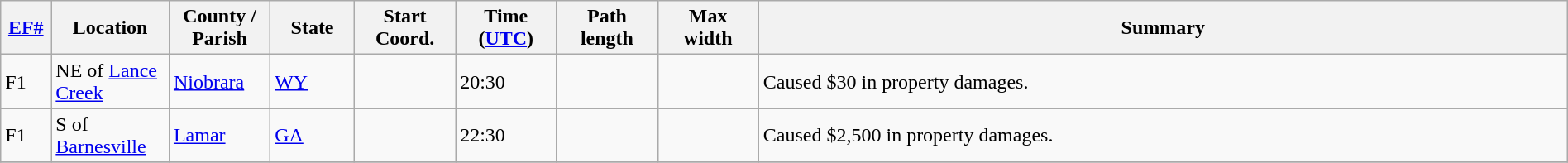<table class="wikitable sortable" style="width:100%;">
<tr>
<th scope="col"  style="width:3%; text-align:center;"><a href='#'>EF#</a></th>
<th scope="col"  style="width:7%; text-align:center;" class="unsortable">Location</th>
<th scope="col"  style="width:6%; text-align:center;" class="unsortable">County / Parish</th>
<th scope="col"  style="width:5%; text-align:center;">State</th>
<th scope="col"  style="width:6%; text-align:center;">Start Coord.</th>
<th scope="col"  style="width:6%; text-align:center;">Time (<a href='#'>UTC</a>)</th>
<th scope="col"  style="width:6%; text-align:center;">Path length</th>
<th scope="col"  style="width:6%; text-align:center;">Max width</th>
<th scope="col" class="unsortable" style="width:48%; text-align:center;">Summary</th>
</tr>
<tr>
<td bgcolor=>F1</td>
<td>NE of <a href='#'>Lance Creek</a></td>
<td><a href='#'>Niobrara</a></td>
<td><a href='#'>WY</a></td>
<td></td>
<td>20:30</td>
<td></td>
<td></td>
<td>Caused $30 in property damages.</td>
</tr>
<tr>
<td bgcolor=>F1</td>
<td>S of <a href='#'>Barnesville</a></td>
<td><a href='#'>Lamar</a></td>
<td><a href='#'>GA</a></td>
<td></td>
<td>22:30</td>
<td></td>
<td></td>
<td>Caused $2,500 in property damages.</td>
</tr>
<tr>
</tr>
</table>
